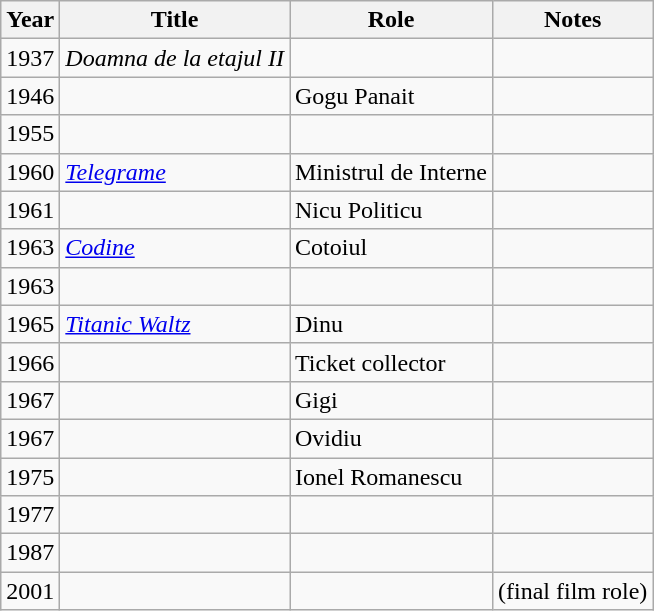<table class="wikitable">
<tr>
<th>Year</th>
<th>Title</th>
<th>Role</th>
<th>Notes</th>
</tr>
<tr>
<td>1937</td>
<td><em>Doamna de la etajul II</em></td>
<td></td>
<td></td>
</tr>
<tr>
<td>1946</td>
<td><em></em></td>
<td>Gogu Panait</td>
<td></td>
</tr>
<tr>
<td>1955</td>
<td><em></em></td>
<td></td>
<td></td>
</tr>
<tr>
<td>1960</td>
<td><em><a href='#'>Telegrame</a></em></td>
<td>Ministrul de Interne</td>
<td></td>
</tr>
<tr>
<td>1961</td>
<td><em></em></td>
<td>Nicu Politicu</td>
<td></td>
</tr>
<tr>
<td>1963</td>
<td><em><a href='#'>Codine</a></em></td>
<td>Cotoiul</td>
<td></td>
</tr>
<tr>
<td>1963</td>
<td><em></em></td>
<td></td>
<td></td>
</tr>
<tr>
<td>1965</td>
<td><em><a href='#'>Titanic Waltz</a></em></td>
<td>Dinu</td>
<td></td>
</tr>
<tr>
<td>1966</td>
<td><em></em></td>
<td>Ticket collector</td>
<td></td>
</tr>
<tr>
<td>1967</td>
<td><em></em></td>
<td>Gigi</td>
<td></td>
</tr>
<tr>
<td>1967</td>
<td><em></em></td>
<td>Ovidiu</td>
<td></td>
</tr>
<tr>
<td>1975</td>
<td><em></em></td>
<td>Ionel Romanescu</td>
<td></td>
</tr>
<tr>
<td>1977</td>
<td><em></em></td>
<td></td>
<td></td>
</tr>
<tr>
<td>1987</td>
<td><em></em></td>
<td></td>
<td></td>
</tr>
<tr>
<td>2001</td>
<td><em></em></td>
<td></td>
<td>(final film role)</td>
</tr>
</table>
